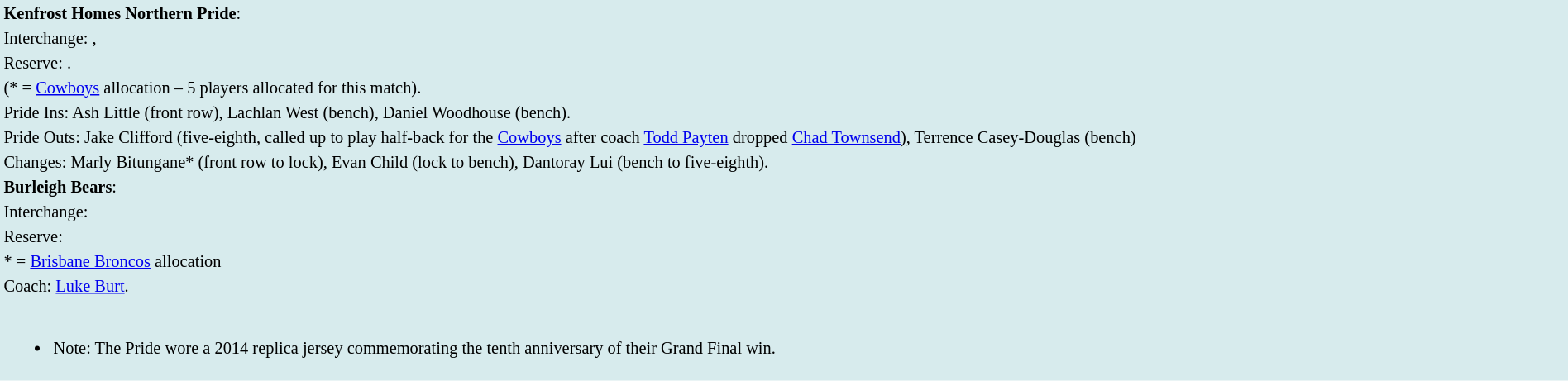<table style="background:#d7ebed; font-size:85%; width:100%;">
<tr>
<td><strong>Kenfrost Homes Northern Pride</strong>:             </td>
</tr>
<tr>
<td>Interchange: ,   </td>
</tr>
<tr>
<td>Reserve: .</td>
</tr>
<tr>
<td>(* = <a href='#'>Cowboys</a> allocation – 5 players allocated for this match).</td>
</tr>
<tr>
<td>Pride Ins: Ash Little (front row), Lachlan West (bench), Daniel Woodhouse (bench).</td>
</tr>
<tr>
<td>Pride Outs: Jake Clifford (five-eighth, called up to play half-back for the <a href='#'>Cowboys</a> after coach <a href='#'>Todd Payten</a> dropped <a href='#'>Chad Townsend</a>), Terrence Casey-Douglas (bench)</td>
</tr>
<tr>
<td>Changes: Marly Bitungane* (front row to lock), Evan Child (lock to bench), Dantoray Lui (bench to five-eighth).</td>
</tr>
<tr>
<td><strong>Burleigh Bears</strong>:             </td>
</tr>
<tr>
<td>Interchange:    </td>
</tr>
<tr>
<td>Reserve: </td>
</tr>
<tr>
<td>* = <a href='#'>Brisbane Broncos</a> allocation</td>
</tr>
<tr>
<td>Coach: <a href='#'>Luke Burt</a>.</td>
</tr>
<tr>
<td><br><ul><li>Note: The Pride wore a 2014 replica jersey commemorating the tenth anniversary of their Grand Final win.</li></ul></td>
</tr>
<tr>
</tr>
</table>
